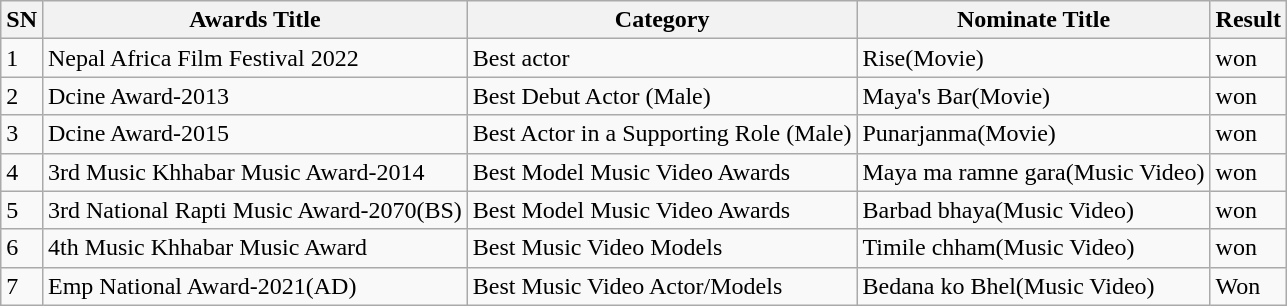<table class="wikitable">
<tr>
<th>SN</th>
<th>Awards Title</th>
<th>Category</th>
<th>Nominate Title</th>
<th>Result</th>
</tr>
<tr>
<td>1</td>
<td>Nepal Africa Film Festival 2022</td>
<td>Best actor</td>
<td>Rise(Movie)</td>
<td>won</td>
</tr>
<tr>
<td>2</td>
<td>Dcine Award-2013</td>
<td>Best Debut Actor (Male)</td>
<td>Maya's Bar(Movie)</td>
<td>won</td>
</tr>
<tr>
<td>3</td>
<td>Dcine Award-2015</td>
<td>Best Actor in a Supporting Role (Male)</td>
<td>Punarjanma(Movie)</td>
<td>won</td>
</tr>
<tr>
<td>4</td>
<td>3rd Music Khhabar Music Award-2014</td>
<td>Best Model Music Video Awards</td>
<td>Maya ma ramne gara(Music Video)</td>
<td>won</td>
</tr>
<tr>
<td>5</td>
<td>3rd National Rapti Music Award-2070(BS)</td>
<td>Best Model Music Video Awards</td>
<td>Barbad bhaya(Music Video)</td>
<td>won</td>
</tr>
<tr>
<td>6</td>
<td>4th Music Khhabar Music Award</td>
<td>Best Music Video Models</td>
<td>Timile chham(Music Video)</td>
<td>won</td>
</tr>
<tr>
<td>7</td>
<td>Emp National Award-2021(AD)</td>
<td>Best Music Video Actor/Models</td>
<td>Bedana ko Bhel(Music Video)</td>
<td>Won</td>
</tr>
</table>
